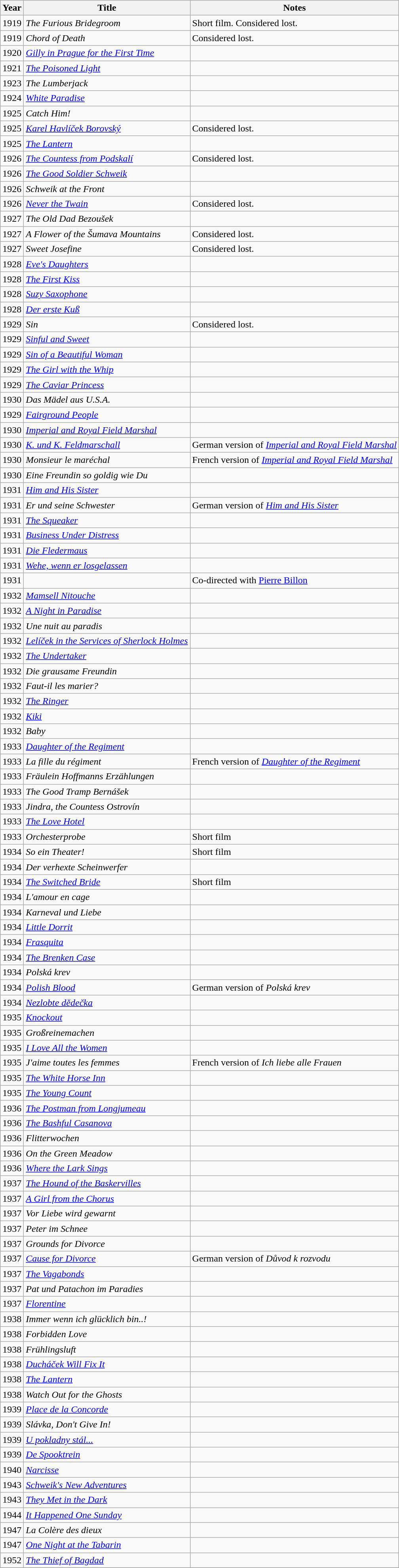<table class="wikitable sortable">
<tr>
<th>Year</th>
<th>Title</th>
<th>Notes</th>
</tr>
<tr>
<td>1919</td>
<td><em>The Furious Bridegroom</em></td>
<td>Short film. Considered lost.</td>
</tr>
<tr>
<td>1919</td>
<td><em>Chord of Death</em></td>
<td>Considered lost.</td>
</tr>
<tr>
<td>1920</td>
<td><em><a href='#'>Gilly in Prague for the First Time</a></em></td>
<td></td>
</tr>
<tr>
<td>1921</td>
<td><em><a href='#'>The Poisoned Light</a></em></td>
<td></td>
</tr>
<tr>
<td>1923</td>
<td><em>The Lumberjack</em></td>
<td></td>
</tr>
<tr>
<td>1924</td>
<td><em><a href='#'>White Paradise</a></em></td>
<td></td>
</tr>
<tr>
<td>1925</td>
<td><em>Catch Him!</em></td>
<td></td>
</tr>
<tr>
<td>1925</td>
<td><em><a href='#'>Karel Havlíček Borovský</a></em></td>
<td>Considered lost.</td>
</tr>
<tr>
<td>1925</td>
<td><em><a href='#'>The Lantern</a></em></td>
<td></td>
</tr>
<tr>
<td>1926</td>
<td><em><a href='#'>The Countess from Podskalí</a></em></td>
<td>Considered lost.</td>
</tr>
<tr>
<td>1926</td>
<td><em><a href='#'>The Good Soldier Schweik</a></em></td>
<td></td>
</tr>
<tr>
<td>1926</td>
<td><em>Schweik at the Front</em></td>
<td></td>
</tr>
<tr>
<td>1926</td>
<td><em><a href='#'>Never the Twain</a></em></td>
<td>Considered lost.</td>
</tr>
<tr>
<td>1927</td>
<td><em>The Old Dad Bezoušek</em></td>
<td></td>
</tr>
<tr>
<td>1927</td>
<td><em>A Flower of the Šumava Mountains</em></td>
<td>Considered lost.</td>
</tr>
<tr>
<td>1927</td>
<td><em>Sweet Josefine</em></td>
<td>Considered lost.</td>
</tr>
<tr>
<td>1928</td>
<td><em><a href='#'>Eve's Daughters</a></em></td>
<td></td>
</tr>
<tr>
<td>1928</td>
<td><em><a href='#'>The First Kiss</a></em></td>
<td></td>
</tr>
<tr>
<td>1928</td>
<td><em><a href='#'>Suzy Saxophone</a></em></td>
<td></td>
</tr>
<tr>
<td>1928</td>
<td><em><a href='#'>Der erste Kuß</a></em></td>
<td></td>
</tr>
<tr>
<td>1929</td>
<td><em>Sin</em></td>
<td>Considered lost.</td>
</tr>
<tr>
<td>1929</td>
<td><em><a href='#'>Sinful and Sweet</a></em></td>
<td></td>
</tr>
<tr>
<td>1929</td>
<td><em><a href='#'>Sin of a Beautiful Woman</a></em></td>
<td></td>
</tr>
<tr>
<td>1929</td>
<td><em><a href='#'>The Girl with the Whip</a></em></td>
<td></td>
</tr>
<tr>
<td>1929</td>
<td><em><a href='#'>The Caviar Princess</a></em></td>
<td></td>
</tr>
<tr>
<td>1930</td>
<td><em>Das Mädel aus U.S.A.</em></td>
<td></td>
</tr>
<tr>
<td>1929</td>
<td><em><a href='#'>Fairground People</a></em></td>
<td></td>
</tr>
<tr>
<td>1930</td>
<td><em><a href='#'>Imperial and Royal Field Marshal</a></em></td>
<td></td>
</tr>
<tr>
<td>1930</td>
<td><em><a href='#'>K. und K. Feldmarschall</a></em></td>
<td>German version of <em><a href='#'>Imperial and Royal Field Marshal</a></em></td>
</tr>
<tr>
<td>1930</td>
<td><em>Monsieur le maréchal</em></td>
<td>French version of <em><a href='#'>Imperial and Royal Field Marshal</a></em></td>
</tr>
<tr>
<td>1930</td>
<td><em>Eine Freundin so goldig wie Du</em></td>
<td></td>
</tr>
<tr>
<td>1931</td>
<td><em><a href='#'>Him and His Sister</a></em></td>
<td></td>
</tr>
<tr>
<td>1931</td>
<td><em>Er und seine Schwester</em></td>
<td>German version of <em><a href='#'>Him and His Sister</a></em></td>
</tr>
<tr>
<td>1931</td>
<td><em><a href='#'>The Squeaker</a></em></td>
<td></td>
</tr>
<tr>
<td>1931</td>
<td><em><a href='#'>Business Under Distress</a></em></td>
<td></td>
</tr>
<tr>
<td>1931</td>
<td><em><a href='#'>Die Fledermaus</a></em></td>
<td></td>
</tr>
<tr>
<td>1931</td>
<td><em><a href='#'>Wehe, wenn er losgelassen</a></em></td>
<td></td>
</tr>
<tr>
<td>1931</td>
<td><em></em></td>
<td>Co-directed with <a href='#'>Pierre Billon</a></td>
</tr>
<tr>
<td>1932</td>
<td><em><a href='#'>Mamsell Nitouche</a></em></td>
<td></td>
</tr>
<tr>
<td>1932</td>
<td><em><a href='#'>A Night in Paradise</a></em></td>
<td></td>
</tr>
<tr>
<td>1932</td>
<td><em>Une nuit au paradis</em></td>
<td></td>
</tr>
<tr>
<td>1932</td>
<td><em><a href='#'>Lelíček in the Services of Sherlock Holmes</a></em></td>
<td></td>
</tr>
<tr>
<td>1932</td>
<td><em><a href='#'>The Undertaker</a></em></td>
<td></td>
</tr>
<tr>
<td>1932</td>
<td><em>Die grausame Freundin</em></td>
<td></td>
</tr>
<tr>
<td>1932</td>
<td><em>Faut-il les marier?</em></td>
<td></td>
</tr>
<tr>
<td>1932</td>
<td><em><a href='#'>The Ringer</a></em></td>
<td></td>
</tr>
<tr>
<td>1932</td>
<td><em><a href='#'>Kiki</a></em></td>
<td></td>
</tr>
<tr>
<td>1932</td>
<td><em>Baby</em></td>
<td></td>
</tr>
<tr>
<td>1933</td>
<td><em><a href='#'>Daughter of the Regiment</a></em></td>
<td></td>
</tr>
<tr>
<td>1933</td>
<td><em>La fille du régiment</em></td>
<td>French version of <em><a href='#'>Daughter of the Regiment</a></em></td>
</tr>
<tr>
<td>1933</td>
<td><em>Fräulein Hoffmanns Erzählungen</em></td>
<td></td>
</tr>
<tr>
<td>1933</td>
<td><em>The Good Tramp Bernášek</em></td>
<td></td>
</tr>
<tr>
<td>1933</td>
<td><em>Jindra, the Countess Ostrovín</em></td>
<td></td>
</tr>
<tr>
<td>1933</td>
<td><em><a href='#'>The Love Hotel</a></em></td>
<td></td>
</tr>
<tr>
<td>1933</td>
<td><em>Orchesterprobe</em></td>
<td>Short film</td>
</tr>
<tr>
<td>1934</td>
<td><em>So ein Theater!</em></td>
<td>Short film</td>
</tr>
<tr>
<td>1934</td>
<td><em>Der verhexte Scheinwerfer</em></td>
<td></td>
</tr>
<tr>
<td>1934</td>
<td><em><a href='#'>The Switched Bride</a></em></td>
<td>Short film</td>
</tr>
<tr>
<td>1934</td>
<td><em>L'amour en cage</em></td>
<td></td>
</tr>
<tr>
<td>1934</td>
<td><em>Karneval und Liebe</em></td>
<td></td>
</tr>
<tr>
<td>1934</td>
<td><em><a href='#'>Little Dorrit</a></em></td>
<td></td>
</tr>
<tr>
<td>1934</td>
<td><em><a href='#'>Frasquita</a></em></td>
<td></td>
</tr>
<tr>
<td>1934</td>
<td><em><a href='#'>The Brenken Case</a></em></td>
<td></td>
</tr>
<tr>
<td>1934</td>
<td><em>Polská krev</em></td>
<td></td>
</tr>
<tr>
<td>1934</td>
<td><em><a href='#'>Polish Blood</a></em></td>
<td>German version of <em>Polská krev</em></td>
</tr>
<tr>
<td>1934</td>
<td><em><a href='#'>Nezlobte dědečka</a></em></td>
<td></td>
</tr>
<tr>
<td>1935</td>
<td><em><a href='#'>Knockout</a></em></td>
<td></td>
</tr>
<tr>
<td>1935</td>
<td><em>Großreinemachen</em></td>
<td></td>
</tr>
<tr>
<td>1935</td>
<td><em><a href='#'>I Love All the Women</a></em></td>
<td></td>
</tr>
<tr>
<td>1935</td>
<td><em>J'aime toutes les femmes</em></td>
<td>French version of <em>Ich liebe alle Frauen</em></td>
</tr>
<tr>
<td>1935</td>
<td><em><a href='#'>The White Horse Inn</a></em></td>
<td></td>
</tr>
<tr>
<td>1935</td>
<td><em><a href='#'>The Young Count</a></em></td>
<td></td>
</tr>
<tr>
<td>1936</td>
<td><em><a href='#'>The Postman from Longjumeau</a></em></td>
<td></td>
</tr>
<tr>
<td>1936</td>
<td><em><a href='#'>The Bashful Casanova</a></em></td>
<td></td>
</tr>
<tr>
<td>1936</td>
<td><em>Flitterwochen</em></td>
<td></td>
</tr>
<tr>
<td>1936</td>
<td><em>On the Green Meadow</em></td>
<td></td>
</tr>
<tr>
<td>1936</td>
<td><em><a href='#'>Where the Lark Sings</a></em></td>
<td></td>
</tr>
<tr>
<td>1937</td>
<td><em><a href='#'>The Hound of the Baskervilles</a></em></td>
<td></td>
</tr>
<tr>
<td>1937</td>
<td><em><a href='#'>A Girl from the Chorus</a></em></td>
<td></td>
</tr>
<tr>
<td>1937</td>
<td><em>Vor Liebe wird gewarnt</em></td>
<td></td>
</tr>
<tr>
<td>1937</td>
<td><em>Peter im Schnee</em></td>
<td></td>
</tr>
<tr>
<td>1937</td>
<td><em>Grounds for Divorce</em></td>
<td></td>
</tr>
<tr>
<td>1937</td>
<td><em><a href='#'>Cause for Divorce</a></em></td>
<td>German version of <em>Důvod k rozvodu</em></td>
</tr>
<tr>
<td>1937</td>
<td><em><a href='#'>The Vagabonds</a></em></td>
<td></td>
</tr>
<tr>
<td>1937</td>
<td><em>Pat und Patachon im Paradies</em></td>
<td></td>
</tr>
<tr>
<td>1937</td>
<td><em><a href='#'>Florentine</a></em></td>
<td></td>
</tr>
<tr>
<td>1938</td>
<td><em>Immer wenn ich glücklich bin..!</em></td>
<td></td>
</tr>
<tr>
<td>1938</td>
<td><em>Forbidden Love</em></td>
<td></td>
</tr>
<tr>
<td>1938</td>
<td><em>Frühlingsluft</em></td>
<td></td>
</tr>
<tr>
<td>1938</td>
<td><em><a href='#'>Ducháček Will Fix It</a></em></td>
<td></td>
</tr>
<tr>
<td>1938</td>
<td><em><a href='#'>The Lantern</a></em></td>
<td></td>
</tr>
<tr>
<td>1938</td>
<td><em>Watch Out for the Ghosts</em></td>
<td></td>
</tr>
<tr>
<td>1939</td>
<td><em><a href='#'>Place de la Concorde</a></em></td>
<td></td>
</tr>
<tr>
<td>1939</td>
<td><em>Slávka, Don't Give In!</em></td>
<td></td>
</tr>
<tr>
<td>1939</td>
<td><em><a href='#'>U pokladny stál...</a></em></td>
<td></td>
</tr>
<tr>
<td>1939</td>
<td><em><a href='#'>De Spooktrein</a></em></td>
<td></td>
</tr>
<tr>
<td>1940</td>
<td><em><a href='#'>Narcisse</a></em></td>
<td></td>
</tr>
<tr>
<td>1943</td>
<td><em><a href='#'>Schweik's New Adventures</a></em></td>
<td></td>
</tr>
<tr>
<td>1943</td>
<td><em><a href='#'>They Met in the Dark</a></em></td>
<td></td>
</tr>
<tr>
<td>1944</td>
<td><em><a href='#'>It Happened One Sunday</a></em></td>
<td></td>
</tr>
<tr>
<td>1947</td>
<td><em>La Colère des dieux</em></td>
<td></td>
</tr>
<tr>
<td>1947</td>
<td><em><a href='#'>One Night at the Tabarin</a></em></td>
<td></td>
</tr>
<tr>
<td>1952</td>
<td><em><a href='#'>The Thief of Bagdad</a></em></td>
<td></td>
</tr>
<tr>
</tr>
</table>
